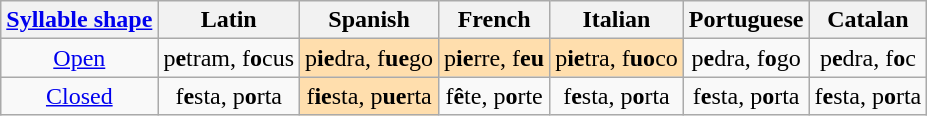<table class="wikitable" style="text-align: center;">
<tr>
<th><a href='#'>Syllable shape</a></th>
<th>Latin</th>
<th>Spanish</th>
<th>French</th>
<th>Italian</th>
<th>Portuguese</th>
<th>Catalan</th>
</tr>
<tr>
<td><a href='#'>Open</a></td>
<td>p<strong>e</strong>tram, f<strong>o</strong>cus</td>
<td ! colspan="1" style="background:#ffdead;">p<strong>ie</strong>dra, f<strong>ue</strong>go</td>
<td ! colspan="1" style="background:#ffdead;">p<strong>ie</strong>rre, f<strong>eu</strong></td>
<td ! colspan="1" style="background:#ffdead;">p<strong>ie</strong>tra, f<strong>uo</strong>co</td>
<td>p<strong>e</strong>dra, f<strong>o</strong>go</td>
<td>p<strong>e</strong>dra, f<strong>o</strong>c</td>
</tr>
<tr>
<td><a href='#'>Closed</a></td>
<td>f<strong>e</strong>sta, p<strong>o</strong>rta</td>
<td ! colspan="1" style="background:#ffdead;">f<strong>ie</strong>sta, p<strong>ue</strong>rta</td>
<td>f<strong>ê</strong>te, p<strong>o</strong>rte</td>
<td>f<strong>e</strong>sta, p<strong>o</strong>rta</td>
<td>f<strong>e</strong>sta, p<strong>o</strong>rta</td>
<td>f<strong>e</strong>sta, p<strong>o</strong>rta</td>
</tr>
</table>
